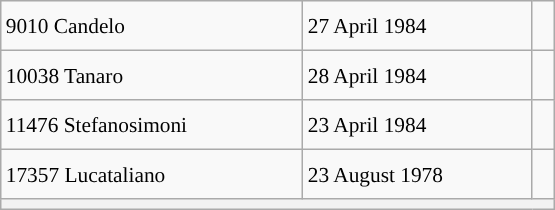<table class="wikitable" style="font-size: 89%; float: left; width: 26em; margin-right: 1em; height: 140px;">
<tr>
<td>9010 Candelo</td>
<td>27 April 1984</td>
<td></td>
</tr>
<tr>
<td>10038 Tanaro</td>
<td>28 April 1984</td>
<td></td>
</tr>
<tr>
<td>11476 Stefanosimoni</td>
<td>23 April 1984</td>
<td></td>
</tr>
<tr>
<td>17357 Lucataliano</td>
<td>23 August 1978</td>
<td> </td>
</tr>
<tr>
<th colspan=3 style="font-weight: normal; text-align: left; padding: 2px 6px;"></th>
</tr>
</table>
